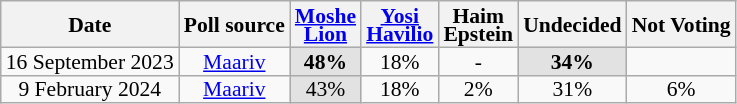<table class="wikitable" style="text-align:center; font-size:90%; line-height:12px">
<tr>
<th>Date</th>
<th>Poll source</th>
<th><a href='#'>Moshe<br>Lion</a></th>
<th><a href='#'>Yosi<br>Havilio</a></th>
<th>Haim<br>Epstein</th>
<th>Undecided</th>
<th>Not Voting</th>
</tr>
<tr>
<td>16 September 2023</td>
<td><a href='#'>Maariv</a></td>
<td style="background:#E2E2E2"><strong>48%</strong></td>
<td>18%</td>
<td>-</td>
<td style="background:#E2E2E2"><strong>34%</strong></td>
<td></td>
</tr>
<tr>
<td>9 February 2024</td>
<td><a href='#'>Maariv</a></td>
<td style="background:#E2E2E2">43%</td>
<td>18%</td>
<td>2%</td>
<td>31%</td>
<td>6%</td>
</tr>
</table>
